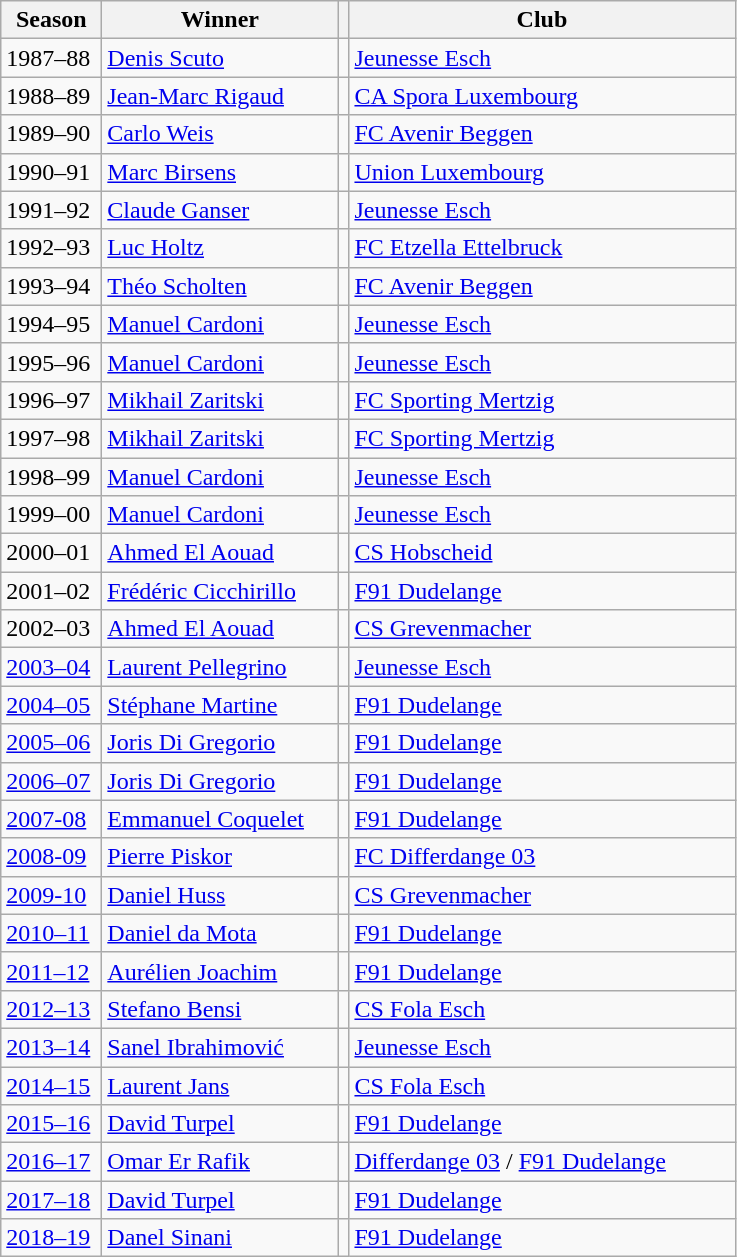<table class="wikitable">
<tr>
<th width=60>Season</th>
<th width=150>Winner</th>
<th></th>
<th width=250>Club</th>
</tr>
<tr>
<td>1987–88</td>
<td><a href='#'>Denis Scuto</a></td>
<td></td>
<td><a href='#'>Jeunesse Esch</a></td>
</tr>
<tr>
<td>1988–89</td>
<td><a href='#'>Jean-Marc Rigaud</a></td>
<td></td>
<td><a href='#'>CA Spora Luxembourg</a></td>
</tr>
<tr>
<td>1989–90</td>
<td><a href='#'>Carlo Weis</a></td>
<td></td>
<td><a href='#'>FC Avenir Beggen</a></td>
</tr>
<tr>
<td>1990–91</td>
<td><a href='#'>Marc Birsens</a></td>
<td></td>
<td><a href='#'>Union Luxembourg</a></td>
</tr>
<tr>
<td>1991–92</td>
<td><a href='#'>Claude Ganser</a></td>
<td></td>
<td><a href='#'>Jeunesse Esch</a></td>
</tr>
<tr>
<td>1992–93</td>
<td><a href='#'>Luc Holtz</a></td>
<td></td>
<td><a href='#'>FC Etzella Ettelbruck</a></td>
</tr>
<tr>
<td>1993–94</td>
<td><a href='#'>Théo Scholten</a></td>
<td></td>
<td><a href='#'>FC Avenir Beggen</a></td>
</tr>
<tr>
<td>1994–95</td>
<td><a href='#'>Manuel Cardoni</a></td>
<td></td>
<td><a href='#'>Jeunesse Esch</a></td>
</tr>
<tr>
<td>1995–96</td>
<td><a href='#'>Manuel Cardoni</a></td>
<td></td>
<td><a href='#'>Jeunesse Esch</a></td>
</tr>
<tr>
<td>1996–97</td>
<td><a href='#'>Mikhail Zaritski</a></td>
<td></td>
<td><a href='#'>FC Sporting Mertzig</a></td>
</tr>
<tr>
<td>1997–98</td>
<td><a href='#'>Mikhail Zaritski</a></td>
<td></td>
<td><a href='#'>FC Sporting Mertzig</a></td>
</tr>
<tr>
<td>1998–99</td>
<td><a href='#'>Manuel Cardoni</a></td>
<td></td>
<td><a href='#'>Jeunesse Esch</a></td>
</tr>
<tr>
<td>1999–00</td>
<td><a href='#'>Manuel Cardoni</a></td>
<td></td>
<td><a href='#'>Jeunesse Esch</a></td>
</tr>
<tr>
<td>2000–01</td>
<td><a href='#'>Ahmed El Aouad</a></td>
<td></td>
<td><a href='#'>CS Hobscheid</a></td>
</tr>
<tr>
<td>2001–02</td>
<td><a href='#'>Frédéric Cicchirillo</a></td>
<td></td>
<td><a href='#'>F91 Dudelange</a></td>
</tr>
<tr>
<td>2002–03</td>
<td><a href='#'>Ahmed El Aouad</a></td>
<td></td>
<td><a href='#'>CS Grevenmacher</a></td>
</tr>
<tr>
<td><a href='#'>2003–04</a></td>
<td><a href='#'>Laurent Pellegrino</a></td>
<td></td>
<td><a href='#'>Jeunesse Esch</a></td>
</tr>
<tr>
<td><a href='#'>2004–05</a></td>
<td><a href='#'>Stéphane Martine</a></td>
<td></td>
<td><a href='#'>F91 Dudelange</a></td>
</tr>
<tr>
<td><a href='#'>2005–06</a></td>
<td><a href='#'>Joris Di Gregorio</a></td>
<td></td>
<td><a href='#'>F91 Dudelange</a></td>
</tr>
<tr>
<td><a href='#'>2006–07</a></td>
<td><a href='#'>Joris Di Gregorio</a></td>
<td></td>
<td><a href='#'>F91 Dudelange</a></td>
</tr>
<tr>
<td><a href='#'>2007-08</a></td>
<td><a href='#'>Emmanuel Coquelet</a></td>
<td></td>
<td><a href='#'>F91 Dudelange</a></td>
</tr>
<tr>
<td><a href='#'>2008-09</a></td>
<td><a href='#'>Pierre Piskor</a></td>
<td></td>
<td><a href='#'>FC Differdange 03</a></td>
</tr>
<tr>
<td><a href='#'>2009-10</a></td>
<td><a href='#'>Daniel Huss</a></td>
<td></td>
<td><a href='#'>CS Grevenmacher</a></td>
</tr>
<tr>
<td><a href='#'>2010–11</a></td>
<td><a href='#'>Daniel da Mota</a></td>
<td></td>
<td><a href='#'>F91 Dudelange</a></td>
</tr>
<tr>
<td><a href='#'>2011–12</a></td>
<td><a href='#'>Aurélien Joachim</a></td>
<td></td>
<td><a href='#'>F91 Dudelange</a></td>
</tr>
<tr>
<td><a href='#'>2012–13</a></td>
<td><a href='#'>Stefano Bensi</a></td>
<td></td>
<td><a href='#'>CS Fola Esch</a></td>
</tr>
<tr>
<td><a href='#'>2013–14</a></td>
<td><a href='#'>Sanel Ibrahimović</a></td>
<td></td>
<td><a href='#'>Jeunesse Esch</a></td>
</tr>
<tr>
<td><a href='#'>2014–15</a></td>
<td><a href='#'>Laurent Jans</a></td>
<td></td>
<td><a href='#'>CS Fola Esch</a></td>
</tr>
<tr>
<td><a href='#'>2015–16</a></td>
<td><a href='#'>David Turpel</a></td>
<td></td>
<td><a href='#'>F91 Dudelange</a></td>
</tr>
<tr>
<td><a href='#'>2016–17</a></td>
<td><a href='#'>Omar Er Rafik</a></td>
<td></td>
<td><a href='#'>Differdange 03</a> / <a href='#'>F91 Dudelange</a></td>
</tr>
<tr>
<td><a href='#'>2017–18</a></td>
<td><a href='#'>David Turpel</a></td>
<td></td>
<td><a href='#'>F91 Dudelange</a></td>
</tr>
<tr>
<td><a href='#'>2018–19</a></td>
<td><a href='#'>Danel Sinani</a></td>
<td></td>
<td><a href='#'>F91 Dudelange</a></td>
</tr>
</table>
